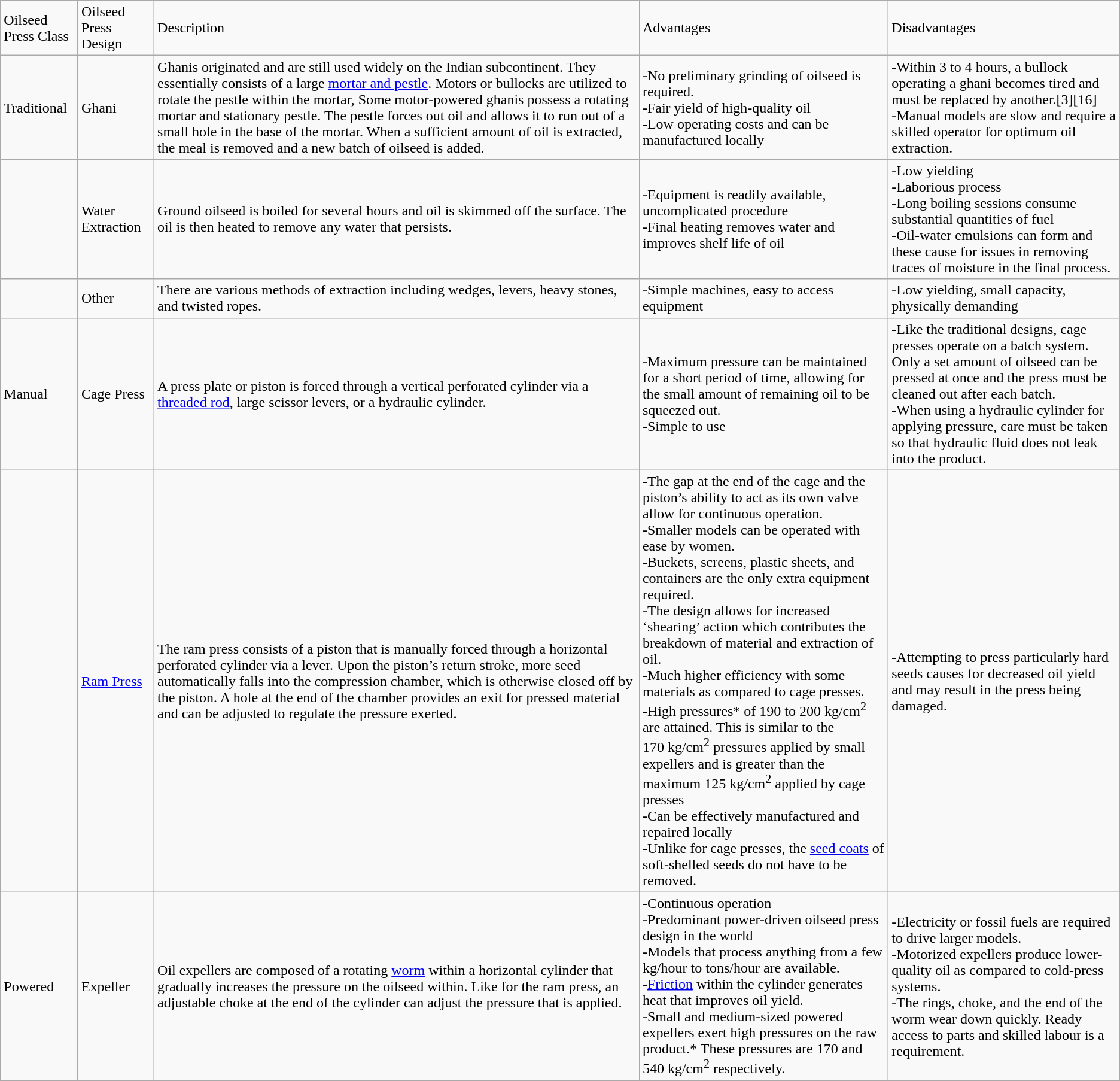<table class="wikitable">
<tr>
<td>Oilseed Press Class</td>
<td>Oilseed Press Design</td>
<td>Description</td>
<td>Advantages</td>
<td>Disadvantages</td>
</tr>
<tr>
<td>Traditional</td>
<td>Ghani</td>
<td>Ghanis originated and are still used widely on the Indian subcontinent. They essentially consists of a large <a href='#'>mortar and pestle</a>. Motors or bullocks are utilized to rotate the pestle within the mortar, Some motor-powered ghanis possess a rotating mortar and stationary pestle. The pestle forces out oil and allows it to run out of a small hole in the base of the mortar. When a sufficient amount of oil is extracted, the meal is removed and a new batch of oilseed is added.</td>
<td>-No preliminary grinding of oilseed is required.<br>-Fair yield of high-quality oil<br>-Low operating costs and can be manufactured locally</td>
<td>-Within 3 to 4 hours, a bullock operating a ghani becomes tired and must be replaced by another.[3][16]<br>-Manual models are slow and require a skilled operator for optimum oil extraction.</td>
</tr>
<tr>
<td></td>
<td>Water Extraction</td>
<td>Ground oilseed is boiled for several hours and oil is skimmed off the surface. The oil is then heated to remove any water that persists.</td>
<td>-Equipment is readily available, uncomplicated procedure<br>-Final heating removes water and improves shelf life of oil</td>
<td>-Low yielding<br>-Laborious process<br>-Long boiling sessions consume substantial quantities of fuel<br>-Oil-water emulsions can form and these cause for issues in removing traces of moisture in the final process.</td>
</tr>
<tr>
<td></td>
<td>Other</td>
<td>There are various methods of extraction including wedges, levers, heavy stones, and twisted ropes.</td>
<td>-Simple machines, easy to access equipment</td>
<td>-Low yielding, small capacity, physically demanding</td>
</tr>
<tr>
<td>Manual</td>
<td>Cage Press</td>
<td>A press plate or piston is forced through a vertical perforated cylinder via a <a href='#'>threaded rod</a>, large scissor levers, or a hydraulic cylinder.</td>
<td>-Maximum pressure can be maintained for a short period of time, allowing for the small amount of remaining oil to be squeezed out.<br>-Simple to use</td>
<td>-Like the traditional designs, cage presses operate on a batch system. Only a set amount of oilseed can be pressed at once and the press must be cleaned out after each batch.<br>-When using a hydraulic cylinder for applying pressure, care must be taken so that hydraulic fluid does not leak into the product.</td>
</tr>
<tr>
<td></td>
<td><a href='#'>Ram Press</a></td>
<td>The ram press consists of a piston that is manually forced through a horizontal perforated cylinder via a lever. Upon the piston’s return stroke, more seed automatically falls into the compression chamber, which is otherwise closed off by the piston. A hole at the end of the chamber provides an exit for pressed material and can be adjusted to regulate the pressure exerted.</td>
<td>-The gap at the end of the cage and the piston’s ability to act as its own valve allow for continuous operation.<br>-Smaller models can be operated with ease by women.<br>-Buckets, screens, plastic sheets, and containers are the only extra equipment required.<br>-The design allows for increased ‘shearing’ action which contributes the breakdown of material and extraction of oil.<br>-Much higher efficiency with some materials as compared to cage presses.<br>-High pressures* of 190 to 200 kg/cm<sup>2</sup> are attained. This is similar to the 170 kg/cm<sup>2</sup> pressures applied by small expellers and is greater than the maximum 125 kg/cm<sup>2</sup> applied by cage presses<br>-Can be effectively manufactured and repaired locally<br>-Unlike for cage presses, the <a href='#'>seed coats</a> of soft-shelled seeds do not have to be removed.</td>
<td>-Attempting to press particularly hard seeds causes for decreased oil yield and may result in the press being damaged.</td>
</tr>
<tr>
<td>Powered</td>
<td>Expeller</td>
<td>Oil expellers are composed of a rotating <a href='#'>worm</a> within a horizontal cylinder that gradually increases the pressure on the oilseed within. Like for the ram press, an adjustable choke at the end of the cylinder can adjust the pressure that is applied.</td>
<td>-Continuous operation<br>-Predominant power-driven oilseed press design in the world<br>-Models that process anything from a few kg/hour to tons/hour are available.<br>-<a href='#'>Friction</a> within the cylinder generates heat that improves oil yield.<br>-Small and medium-sized powered expellers exert high pressures on the raw product.* These pressures are 170 and 540 kg/cm<sup>2</sup> respectively.</td>
<td>-Electricity or fossil fuels are required to drive larger models.<br>-Motorized expellers produce lower-quality oil as compared to cold-press systems.<br>-The rings, choke, and the end of the worm wear down quickly. Ready access to parts and skilled labour is a requirement.</td>
</tr>
</table>
